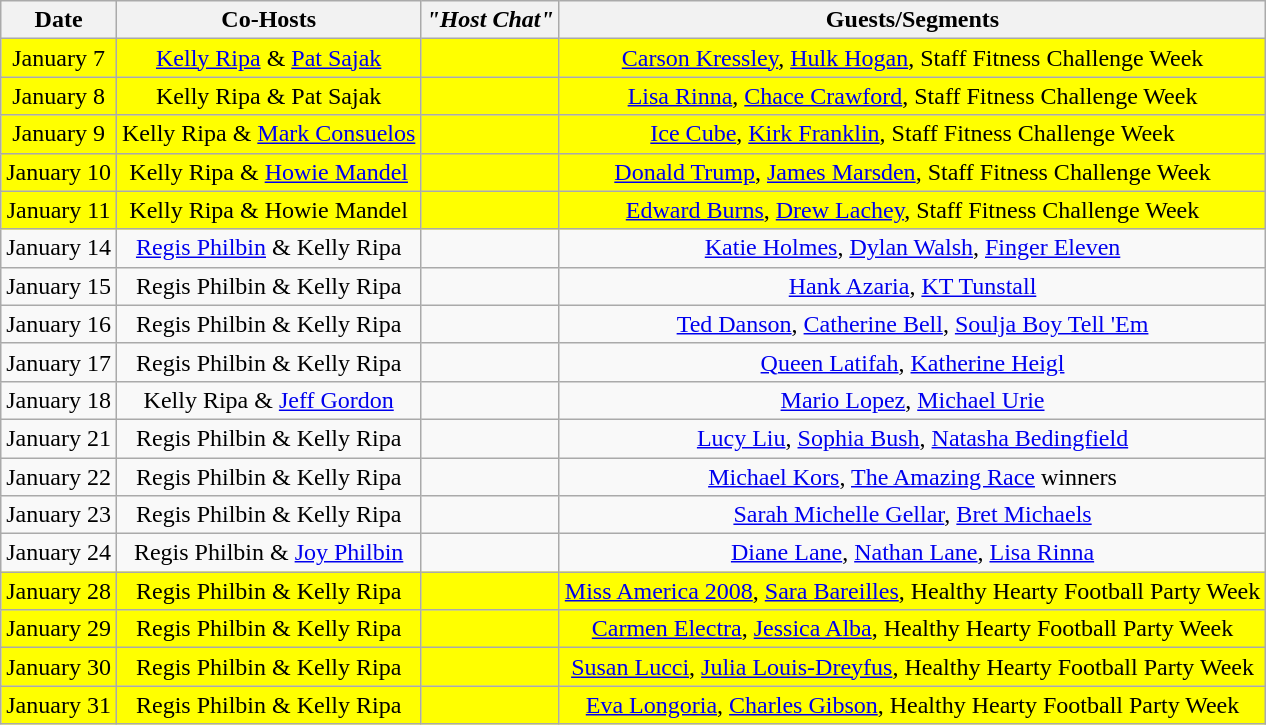<table class="wikitable sortable" style="text-align:center;">
<tr>
<th>Date</th>
<th>Co-Hosts</th>
<th><em>"Host Chat"</em></th>
<th>Guests/Segments</th>
</tr>
<tr style="background:yellow;">
<td>January 7</td>
<td><a href='#'>Kelly Ripa</a> & <a href='#'>Pat Sajak</a></td>
<td></td>
<td><a href='#'>Carson Kressley</a>, <a href='#'>Hulk Hogan</a>, Staff Fitness Challenge Week</td>
</tr>
<tr style="background:yellow;">
<td>January 8</td>
<td>Kelly Ripa & Pat Sajak</td>
<td></td>
<td><a href='#'>Lisa Rinna</a>, <a href='#'>Chace Crawford</a>, Staff Fitness Challenge Week</td>
</tr>
<tr style="background:yellow;">
<td>January 9</td>
<td>Kelly Ripa & <a href='#'>Mark Consuelos</a></td>
<td></td>
<td><a href='#'>Ice Cube</a>, <a href='#'>Kirk Franklin</a>, Staff Fitness Challenge Week</td>
</tr>
<tr style="background:yellow;">
<td>January 10</td>
<td>Kelly Ripa & <a href='#'>Howie Mandel</a></td>
<td></td>
<td><a href='#'>Donald Trump</a>, <a href='#'>James Marsden</a>, Staff Fitness Challenge Week</td>
</tr>
<tr style="background:yellow;">
<td>January 11</td>
<td>Kelly Ripa & Howie Mandel</td>
<td></td>
<td><a href='#'>Edward Burns</a>, <a href='#'>Drew Lachey</a>, Staff Fitness Challenge Week</td>
</tr>
<tr>
<td>January 14</td>
<td><a href='#'>Regis Philbin</a> & Kelly Ripa</td>
<td></td>
<td><a href='#'>Katie Holmes</a>, <a href='#'>Dylan Walsh</a>, <a href='#'>Finger Eleven</a></td>
</tr>
<tr>
<td>January 15</td>
<td>Regis Philbin & Kelly Ripa</td>
<td></td>
<td><a href='#'>Hank Azaria</a>, <a href='#'>KT Tunstall</a></td>
</tr>
<tr>
<td>January 16</td>
<td>Regis Philbin & Kelly Ripa</td>
<td></td>
<td><a href='#'>Ted Danson</a>, <a href='#'>Catherine Bell</a>, <a href='#'>Soulja Boy Tell 'Em</a></td>
</tr>
<tr>
<td>January 17</td>
<td>Regis Philbin & Kelly Ripa</td>
<td></td>
<td><a href='#'>Queen Latifah</a>, <a href='#'>Katherine Heigl</a></td>
</tr>
<tr>
<td>January 18</td>
<td>Kelly Ripa & <a href='#'>Jeff Gordon</a></td>
<td></td>
<td><a href='#'>Mario Lopez</a>, <a href='#'>Michael Urie</a></td>
</tr>
<tr>
<td>January 21</td>
<td>Regis Philbin & Kelly Ripa</td>
<td></td>
<td><a href='#'>Lucy Liu</a>, <a href='#'>Sophia Bush</a>, <a href='#'>Natasha Bedingfield</a></td>
</tr>
<tr>
<td>January 22</td>
<td>Regis Philbin & Kelly Ripa</td>
<td></td>
<td><a href='#'>Michael Kors</a>, <a href='#'>The Amazing Race</a> winners</td>
</tr>
<tr>
<td>January 23</td>
<td>Regis Philbin & Kelly Ripa</td>
<td></td>
<td><a href='#'>Sarah Michelle Gellar</a>, <a href='#'>Bret Michaels</a></td>
</tr>
<tr>
<td>January 24</td>
<td>Regis Philbin & <a href='#'>Joy Philbin</a></td>
<td></td>
<td><a href='#'>Diane Lane</a>, <a href='#'>Nathan Lane</a>, <a href='#'>Lisa Rinna</a></td>
</tr>
<tr style="background:yellow;">
<td>January 28</td>
<td>Regis Philbin & Kelly Ripa</td>
<td></td>
<td><a href='#'>Miss America 2008</a>, <a href='#'>Sara Bareilles</a>, Healthy Hearty Football Party Week</td>
</tr>
<tr style="background:yellow;">
<td>January 29</td>
<td>Regis Philbin & Kelly Ripa</td>
<td></td>
<td><a href='#'>Carmen Electra</a>, <a href='#'>Jessica Alba</a>, Healthy Hearty Football Party Week</td>
</tr>
<tr style="background:yellow;">
<td>January 30</td>
<td>Regis Philbin & Kelly Ripa</td>
<td></td>
<td><a href='#'>Susan Lucci</a>, <a href='#'>Julia Louis-Dreyfus</a>, Healthy Hearty Football Party Week</td>
</tr>
<tr style="background:yellow;">
<td>January 31</td>
<td>Regis Philbin & Kelly Ripa</td>
<td></td>
<td><a href='#'>Eva Longoria</a>, <a href='#'>Charles Gibson</a>, Healthy Hearty Football Party Week</td>
</tr>
</table>
